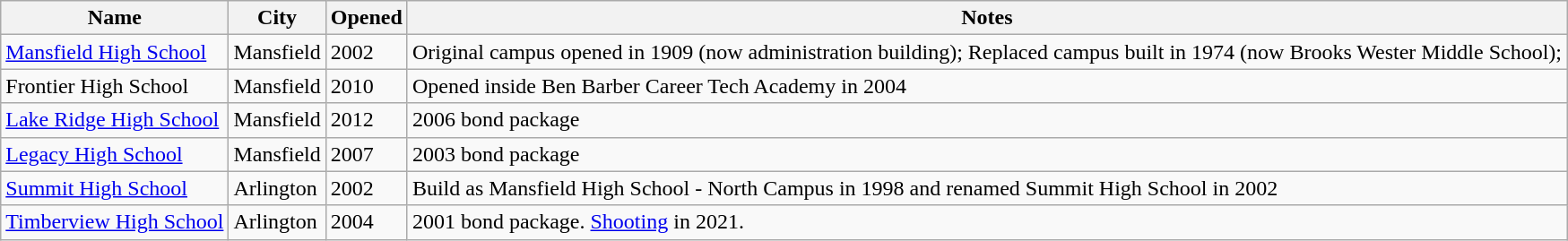<table class="wikitable sortable" align="left" style="margin:auto;">
<tr>
<th>Name</th>
<th>City</th>
<th>Opened</th>
<th>Notes</th>
</tr>
<tr>
<td><a href='#'>Mansfield High School</a></td>
<td>Mansfield</td>
<td>2002</td>
<td>Original campus opened in 1909 (now administration building); Replaced campus built in 1974 (now Brooks Wester Middle School);</td>
</tr>
<tr>
<td>Frontier High School</td>
<td>Mansfield</td>
<td>2010</td>
<td>Opened inside Ben Barber Career Tech Academy in 2004</td>
</tr>
<tr>
<td><a href='#'>Lake Ridge High School</a></td>
<td>Mansfield</td>
<td>2012</td>
<td>2006 bond package</td>
</tr>
<tr>
<td><a href='#'>Legacy High School</a></td>
<td>Mansfield</td>
<td>2007</td>
<td>2003 bond package</td>
</tr>
<tr>
<td><a href='#'>Summit High School</a></td>
<td>Arlington</td>
<td>2002</td>
<td>Build as Mansfield High School - North Campus in 1998 and renamed Summit High School in 2002</td>
</tr>
<tr>
<td><a href='#'>Timberview High School</a></td>
<td>Arlington</td>
<td>2004</td>
<td>2001 bond package. <a href='#'>Shooting</a> in 2021.</td>
</tr>
</table>
